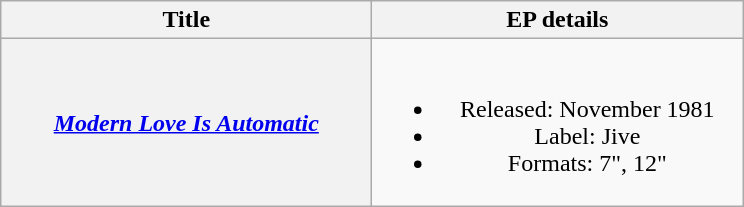<table class="wikitable plainrowheaders" style="text-align:center;">
<tr>
<th scope="col" style="width:15em;">Title</th>
<th scope="col" style="width:15em;">EP details</th>
</tr>
<tr>
<th scope="row"><em><a href='#'>Modern Love Is Automatic</a></em></th>
<td><br><ul><li>Released: November 1981</li><li>Label: Jive</li><li>Formats: 7", 12"</li></ul></td>
</tr>
</table>
